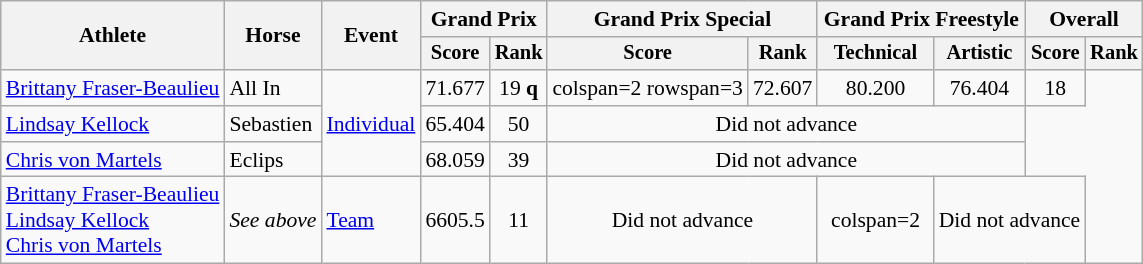<table class=wikitable style=font-size:90%;text-align:center>
<tr>
<th rowspan=2>Athlete</th>
<th rowspan=2>Horse</th>
<th rowspan=2>Event</th>
<th colspan=2>Grand Prix</th>
<th colspan=2>Grand Prix Special</th>
<th colspan=2>Grand Prix Freestyle</th>
<th colspan=2>Overall</th>
</tr>
<tr style=font-size:95%>
<th>Score</th>
<th>Rank</th>
<th>Score</th>
<th>Rank</th>
<th>Technical</th>
<th>Artistic</th>
<th>Score</th>
<th>Rank</th>
</tr>
<tr>
<td align=left><a href='#'>Brittany Fraser-Beaulieu</a></td>
<td align=left>All In</td>
<td align=left rowspan=3><a href='#'>Individual</a></td>
<td>71.677</td>
<td>19 <strong>q</strong></td>
<td>colspan=2 rowspan=3 </td>
<td>72.607</td>
<td>80.200</td>
<td>76.404</td>
<td>18</td>
</tr>
<tr>
<td align=left><a href='#'>Lindsay Kellock</a></td>
<td align=left>Sebastien</td>
<td>65.404</td>
<td>50</td>
<td colspan=4>Did not advance</td>
</tr>
<tr>
<td align=left><a href='#'>Chris von Martels</a></td>
<td align=left>Eclips</td>
<td>68.059</td>
<td>39</td>
<td colspan=4>Did not advance</td>
</tr>
<tr>
<td align=left><a href='#'>Brittany Fraser-Beaulieu</a><br><a href='#'>Lindsay Kellock</a><br><a href='#'>Chris von Martels</a></td>
<td align=left><em>See above</em></td>
<td align=left><a href='#'>Team</a></td>
<td>6605.5</td>
<td>11</td>
<td colspan=2>Did not advance</td>
<td>colspan=2 </td>
<td colspan=2>Did not advance</td>
</tr>
</table>
